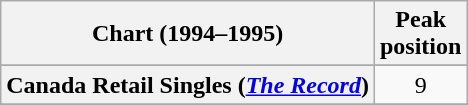<table class="wikitable sortable plainrowheaders" style="text-align:center">
<tr>
<th>Chart (1994–1995)</th>
<th>Peak<br>position</th>
</tr>
<tr>
</tr>
<tr>
<th scope="row">Canada Retail Singles (<em><a href='#'>The Record</a></em>)</th>
<td>9</td>
</tr>
<tr>
</tr>
<tr>
</tr>
<tr>
</tr>
<tr>
</tr>
<tr>
</tr>
<tr>
</tr>
<tr>
</tr>
<tr>
</tr>
<tr>
</tr>
<tr>
</tr>
</table>
